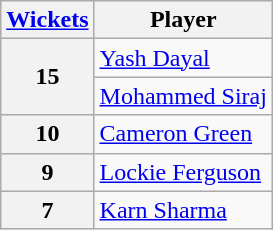<table class="wikitable">
<tr>
<th scope=col><a href='#'>Wickets</a></th>
<th scope=col>Player</th>
</tr>
<tr>
<th scope=row rowspan=2>15</th>
<td><a href='#'>Yash Dayal</a></td>
</tr>
<tr>
<td><a href='#'>Mohammed Siraj</a></td>
</tr>
<tr>
<th scope=row>10</th>
<td><a href='#'>Cameron Green</a></td>
</tr>
<tr>
<th scope=row>9</th>
<td><a href='#'>Lockie Ferguson</a></td>
</tr>
<tr>
<th scope=row>7</th>
<td><a href='#'>Karn Sharma</a></td>
</tr>
</table>
